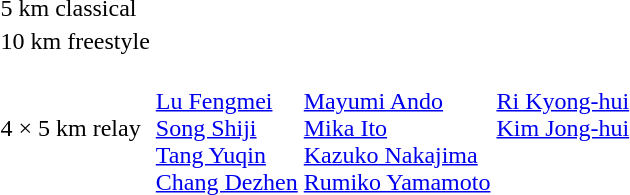<table>
<tr>
<td>5 km classical</td>
<td></td>
<td></td>
<td></td>
</tr>
<tr>
<td>10 km freestyle</td>
<td></td>
<td></td>
<td></td>
</tr>
<tr>
<td>4 × 5 km relay</td>
<td><br><a href='#'>Lu Fengmei</a><br><a href='#'>Song Shiji</a><br><a href='#'>Tang Yuqin</a><br><a href='#'>Chang Dezhen</a></td>
<td><br><a href='#'>Mayumi Ando</a><br><a href='#'>Mika Ito</a><br><a href='#'>Kazuko Nakajima</a><br><a href='#'>Rumiko Yamamoto</a></td>
<td valign=top><br><a href='#'>Ri Kyong-hui</a><br><a href='#'>Kim Jong-hui</a></td>
</tr>
</table>
